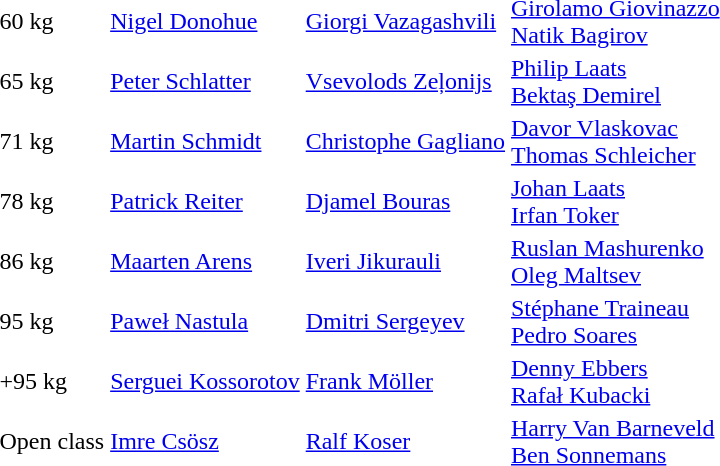<table>
<tr>
<td>60 kg</td>
<td> <a href='#'>Nigel Donohue</a></td>
<td> <a href='#'>Giorgi Vazagashvili</a></td>
<td> <a href='#'>Girolamo Giovinazzo</a> <br>  <a href='#'>Natik Bagirov</a></td>
</tr>
<tr>
<td>65 kg</td>
<td> <a href='#'>Peter Schlatter</a></td>
<td> <a href='#'>Vsevolods Zeļonijs</a></td>
<td> <a href='#'>Philip Laats</a> <br>  <a href='#'>Bektaş Demirel</a></td>
</tr>
<tr>
<td>71 kg</td>
<td> <a href='#'>Martin Schmidt</a></td>
<td> <a href='#'>Christophe Gagliano</a></td>
<td> <a href='#'>Davor Vlaskovac</a> <br>  <a href='#'>Thomas Schleicher</a></td>
</tr>
<tr>
<td>78 kg</td>
<td> <a href='#'>Patrick Reiter</a></td>
<td> <a href='#'>Djamel Bouras</a></td>
<td> <a href='#'>Johan Laats</a> <br>  <a href='#'>Irfan Toker</a></td>
</tr>
<tr>
<td>86 kg</td>
<td> <a href='#'>Maarten Arens</a></td>
<td> <a href='#'>Iveri Jikurauli</a></td>
<td> <a href='#'>Ruslan Mashurenko</a> <br>  <a href='#'>Oleg Maltsev</a></td>
</tr>
<tr>
<td>95 kg</td>
<td> <a href='#'>Paweł Nastula</a></td>
<td> <a href='#'>Dmitri Sergeyev</a></td>
<td> <a href='#'>Stéphane Traineau</a> <br>  <a href='#'>Pedro Soares</a></td>
</tr>
<tr>
<td>+95 kg</td>
<td> <a href='#'>Serguei Kossorotov</a></td>
<td> <a href='#'>Frank Möller</a></td>
<td> <a href='#'>Denny Ebbers</a> <br>  <a href='#'>Rafał Kubacki</a></td>
</tr>
<tr>
<td>Open class</td>
<td> <a href='#'>Imre Csösz</a></td>
<td> <a href='#'>Ralf Koser</a></td>
<td> <a href='#'>Harry Van Barneveld</a> <br>  <a href='#'>Ben Sonnemans</a></td>
</tr>
</table>
